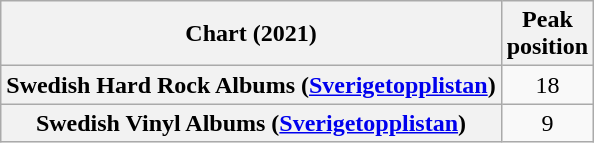<table class="wikitable plainrowheaders" style="text-align:center">
<tr>
<th scope="col">Chart (2021)</th>
<th scope="col">Peak<br>position</th>
</tr>
<tr>
<th scope="row">Swedish Hard Rock Albums (<a href='#'>Sverigetopplistan</a>)</th>
<td>18</td>
</tr>
<tr>
<th scope="row">Swedish Vinyl Albums (<a href='#'>Sverigetopplistan</a>)</th>
<td>9</td>
</tr>
</table>
